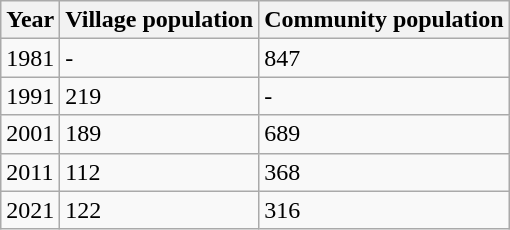<table class="wikitable">
<tr>
<th>Year</th>
<th>Village population</th>
<th>Community population</th>
</tr>
<tr>
<td>1981</td>
<td>-</td>
<td>847</td>
</tr>
<tr>
<td>1991</td>
<td>219</td>
<td>-</td>
</tr>
<tr>
<td>2001</td>
<td>189</td>
<td>689</td>
</tr>
<tr>
<td>2011</td>
<td>112</td>
<td>368</td>
</tr>
<tr>
<td>2021</td>
<td>122</td>
<td>316</td>
</tr>
</table>
